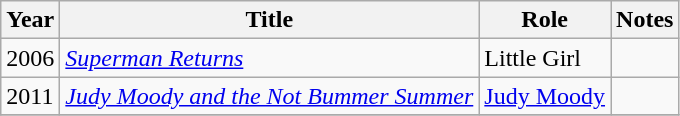<table class="wikitable sortable">
<tr>
<th>Year</th>
<th>Title</th>
<th>Role</th>
<th class="unsortable">Notes</th>
</tr>
<tr>
<td>2006</td>
<td><em><a href='#'>Superman Returns</a></em></td>
<td>Little Girl</td>
<td></td>
</tr>
<tr>
<td>2011</td>
<td><em><a href='#'>Judy Moody and the Not Bummer Summer</a></em></td>
<td><a href='#'>Judy Moody</a></td>
<td></td>
</tr>
<tr>
</tr>
</table>
